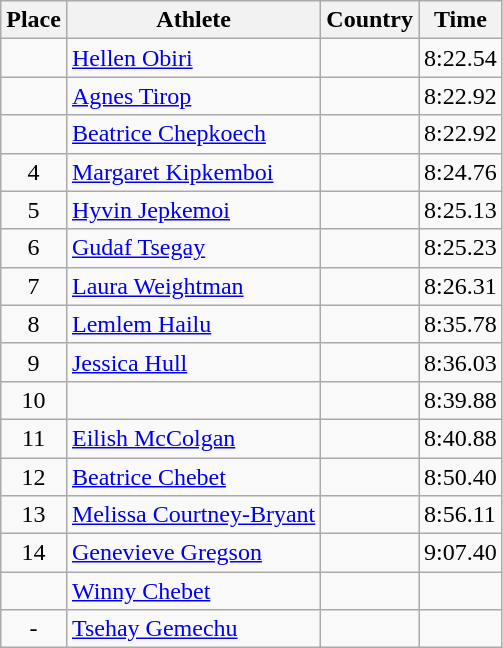<table class="wikitable mw-datatable sortable">
<tr>
<th>Place</th>
<th>Athlete</th>
<th>Country</th>
<th>Time</th>
</tr>
<tr>
<td align=center></td>
<td><a href='#'>Hellen Obiri</a></td>
<td></td>
<td>8:22.54 </td>
</tr>
<tr>
<td align=center></td>
<td><a href='#'>Agnes Tirop</a></td>
<td></td>
<td>8:22.92 </td>
</tr>
<tr>
<td align=center></td>
<td><a href='#'>Beatrice Chepkoech</a></td>
<td></td>
<td>8:22.92 </td>
</tr>
<tr>
<td align=center>4</td>
<td><a href='#'>Margaret Kipkemboi</a></td>
<td></td>
<td>8:24.76 </td>
</tr>
<tr>
<td align=center>5</td>
<td><a href='#'>Hyvin Jepkemoi</a></td>
<td></td>
<td>8:25.13 </td>
</tr>
<tr>
<td align=center>6</td>
<td><a href='#'>Gudaf Tsegay</a></td>
<td></td>
<td>8:25.23 </td>
</tr>
<tr>
<td align=center>7</td>
<td><a href='#'>Laura Weightman</a></td>
<td></td>
<td>8:26.31</td>
</tr>
<tr>
<td align=center>8</td>
<td><a href='#'>Lemlem Hailu</a></td>
<td></td>
<td>8:35.78</td>
</tr>
<tr>
<td align=center>9</td>
<td><a href='#'>Jessica Hull</a></td>
<td></td>
<td>8:36.03 <strong></strong></td>
</tr>
<tr>
<td align=center>10</td>
<td></td>
<td></td>
<td>8:39.88 </td>
</tr>
<tr>
<td align=center>11</td>
<td><a href='#'>Eilish McColgan</a></td>
<td></td>
<td>8:40.88</td>
</tr>
<tr>
<td align=center>12</td>
<td><a href='#'>Beatrice Chebet</a></td>
<td></td>
<td>8:50.40</td>
</tr>
<tr>
<td align=center>13</td>
<td><a href='#'>Melissa Courtney-Bryant</a></td>
<td></td>
<td>8:56.11</td>
</tr>
<tr>
<td align=center>14</td>
<td><a href='#'>Genevieve Gregson</a></td>
<td></td>
<td>9:07.40</td>
</tr>
<tr>
<td align=center></td>
<td><a href='#'>Winny Chebet</a></td>
<td></td>
<td></td>
</tr>
<tr>
<td align=center>-</td>
<td><a href='#'>Tsehay Gemechu</a></td>
<td></td>
<td></td>
</tr>
</table>
